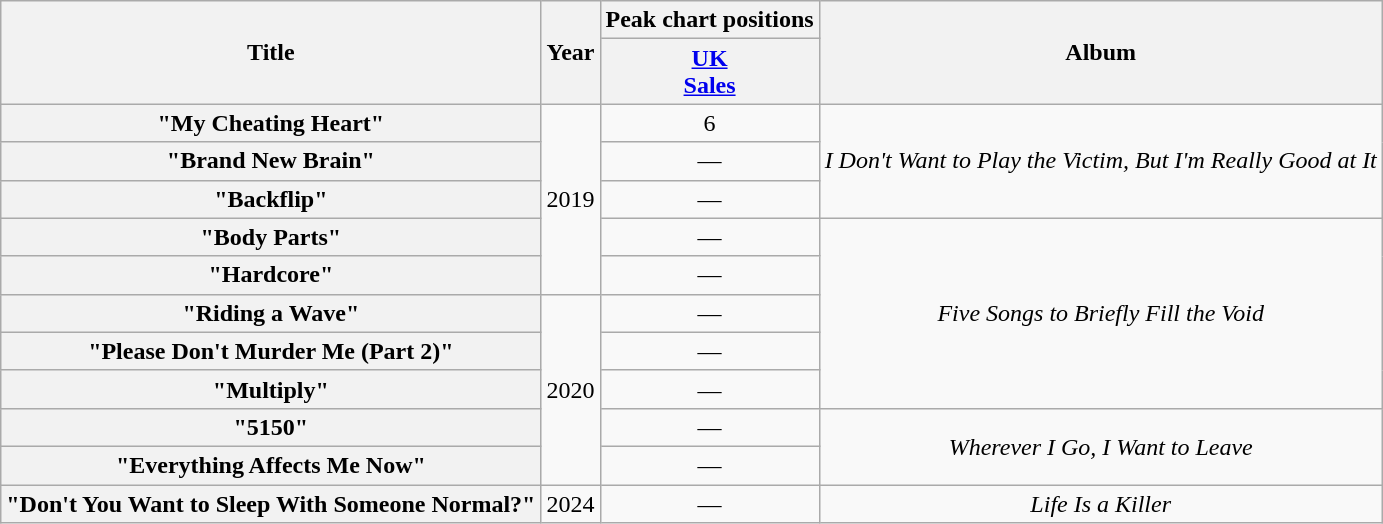<table class="wikitable plainrowheaders" style="text-align:center;">
<tr>
<th scope="col" rowspan="2">Title</th>
<th scope="col" rowspan="2">Year</th>
<th scope="col" colspan="1">Peak chart positions</th>
<th scope="col" rowspan="2">Album</th>
</tr>
<tr>
<th style="font-size:100%;"><a href='#'>UK<br>Sales</a><br></th>
</tr>
<tr>
<th scope="row">"My Cheating Heart"</th>
<td rowspan="5">2019</td>
<td>6</td>
<td rowspan="3"><em>I Don't Want to Play the Victim, But I'm Really Good at It</em></td>
</tr>
<tr>
<th scope="row">"Brand New Brain"</th>
<td>—</td>
</tr>
<tr>
<th scope="row">"Backflip"</th>
<td>—</td>
</tr>
<tr>
<th scope="row">"Body Parts"</th>
<td>—</td>
<td rowspan="5"><em>Five Songs to Briefly Fill the Void</em></td>
</tr>
<tr>
<th scope="row">"Hardcore"</th>
<td>—</td>
</tr>
<tr>
<th scope="row">"Riding a Wave"</th>
<td rowspan="5">2020</td>
<td>—</td>
</tr>
<tr>
<th scope="row">"Please Don't Murder Me (Part 2)"</th>
<td>—</td>
</tr>
<tr>
<th scope="row">"Multiply"<br></th>
<td>—</td>
</tr>
<tr>
<th scope="row">"5150"</th>
<td>—</td>
<td rowspan="2"><em>Wherever I Go, I Want to Leave</em></td>
</tr>
<tr>
<th scope="row">"Everything Affects Me Now"</th>
<td>—</td>
</tr>
<tr>
<th scope="row">"Don't You Want to Sleep With Someone Normal?"</th>
<td rowspan="1">2024</td>
<td>—</td>
<td rowspan="1"><em>Life Is a Killer</em></td>
</tr>
</table>
